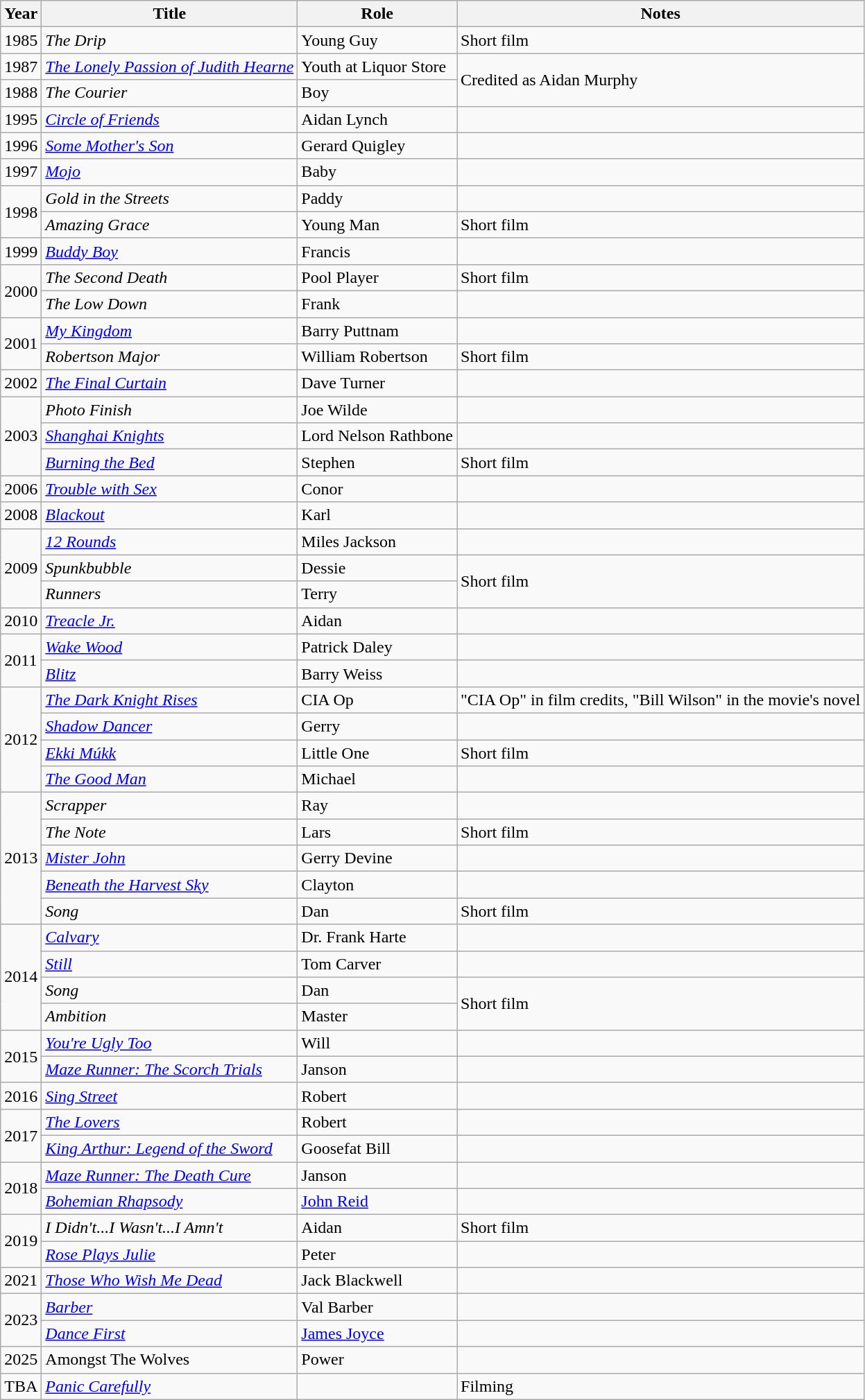<table class="wikitable sortable">
<tr>
<th>Year</th>
<th>Title</th>
<th>Role</th>
<th class="unsortable">Notes</th>
</tr>
<tr>
<td>1985</td>
<td><em>The Drip</em></td>
<td>Young Guy</td>
<td>Short film</td>
</tr>
<tr>
<td>1987</td>
<td><em><a href='#'>The Lonely Passion of Judith Hearne</a></em></td>
<td>Youth at Liquor Store</td>
<td rowspan="2">Credited as Aidan Murphy</td>
</tr>
<tr>
<td>1988</td>
<td><em>The Courier</em></td>
<td>Boy</td>
</tr>
<tr>
<td>1995</td>
<td><em><a href='#'>Circle of Friends</a></em></td>
<td>Aidan Lynch</td>
<td></td>
</tr>
<tr>
<td>1996</td>
<td><em><a href='#'>Some Mother's Son</a></em></td>
<td>Gerard Quigley</td>
<td></td>
</tr>
<tr>
<td>1997</td>
<td><em><a href='#'>Mojo</a></em></td>
<td>Baby</td>
<td></td>
</tr>
<tr>
<td rowspan="2">1998</td>
<td><em>Gold in the Streets</em></td>
<td>Paddy</td>
<td></td>
</tr>
<tr>
<td><em>Amazing Grace</em></td>
<td>Young Man</td>
<td>Short film</td>
</tr>
<tr>
<td>1999</td>
<td><em><a href='#'>Buddy Boy</a></em></td>
<td>Francis</td>
<td></td>
</tr>
<tr>
<td rowspan="2">2000</td>
<td><em>The Second Death</em></td>
<td>Pool Player</td>
<td>Short film</td>
</tr>
<tr>
<td><em>The Low Down</em></td>
<td>Frank</td>
<td></td>
</tr>
<tr>
<td rowspan="2">2001</td>
<td><em><a href='#'>My Kingdom</a></em></td>
<td>Barry Puttnam</td>
<td></td>
</tr>
<tr>
<td><em>Robertson Major</em></td>
<td>William Robertson</td>
<td>Short film</td>
</tr>
<tr>
<td>2002</td>
<td><em><a href='#'>The Final Curtain</a></em></td>
<td>Dave Turner</td>
<td></td>
</tr>
<tr>
<td rowspan="3">2003</td>
<td><em>Photo Finish</em></td>
<td>Joe Wilde</td>
<td></td>
</tr>
<tr>
<td><em><a href='#'>Shanghai Knights</a></em></td>
<td>Lord Nelson Rathbone</td>
<td></td>
</tr>
<tr>
<td><em><a href='#'>Burning the Bed</a></em></td>
<td>Stephen</td>
<td>Short film</td>
</tr>
<tr>
<td>2006</td>
<td><em><a href='#'>Trouble with Sex</a></em></td>
<td>Conor</td>
<td></td>
</tr>
<tr>
<td>2008</td>
<td><em><a href='#'>Blackout</a></em></td>
<td>Karl</td>
<td></td>
</tr>
<tr>
<td rowspan="3">2009</td>
<td><em><a href='#'>12 Rounds</a></em></td>
<td>Miles Jackson</td>
<td></td>
</tr>
<tr>
<td><em>Spunkbubble</em></td>
<td>Dessie</td>
<td rowspan="2">Short film</td>
</tr>
<tr>
<td><em>Runners</em></td>
<td>Terry</td>
</tr>
<tr>
<td>2010</td>
<td><em><a href='#'>Treacle Jr.</a></em></td>
<td>Aidan</td>
<td></td>
</tr>
<tr>
<td rowspan="2">2011</td>
<td><em><a href='#'>Wake Wood</a></em></td>
<td>Patrick Daley</td>
<td></td>
</tr>
<tr>
<td><em><a href='#'>Blitz</a></em></td>
<td>Barry Weiss</td>
<td></td>
</tr>
<tr>
<td rowspan="4">2012</td>
<td><em><a href='#'>The Dark Knight Rises</a></em></td>
<td>CIA Op</td>
<td>"CIA Op" in film credits, "Bill Wilson" in the movie's novel</td>
</tr>
<tr>
<td><em><a href='#'>Shadow Dancer</a></em></td>
<td>Gerry</td>
<td></td>
</tr>
<tr>
<td><em><a href='#'>Ekki Múkk</a></em></td>
<td>Little One</td>
<td>Short film</td>
</tr>
<tr>
<td><em><a href='#'>The Good Man</a></em></td>
<td>Michael</td>
<td></td>
</tr>
<tr>
<td rowspan="5">2013</td>
<td><em>Scrapper</em></td>
<td>Ray</td>
<td></td>
</tr>
<tr>
<td><em>The Note</em></td>
<td>Lars</td>
<td>Short film</td>
</tr>
<tr>
<td><em><a href='#'>Mister John</a></em></td>
<td>Gerry Devine</td>
<td></td>
</tr>
<tr>
<td><em><a href='#'>Beneath the Harvest Sky</a></em></td>
<td>Clayton</td>
<td></td>
</tr>
<tr>
<td><em>Song</em></td>
<td>Dan</td>
<td>Short film</td>
</tr>
<tr>
<td rowspan="4">2014</td>
<td><em><a href='#'>Calvary</a></em></td>
<td>Dr. Frank Harte</td>
<td></td>
</tr>
<tr>
<td><em><a href='#'>Still</a></em></td>
<td>Tom Carver</td>
<td></td>
</tr>
<tr>
<td><em>Song</em></td>
<td>Dan</td>
<td rowspan="2">Short film</td>
</tr>
<tr>
<td><em>Ambition</em></td>
<td>Master</td>
</tr>
<tr>
<td rowspan="2">2015</td>
<td><em><a href='#'>You're Ugly Too</a></em></td>
<td>Will</td>
<td></td>
</tr>
<tr>
<td><em><a href='#'>Maze Runner: The Scorch Trials</a></em></td>
<td>Janson</td>
<td></td>
</tr>
<tr>
<td>2016</td>
<td><em><a href='#'>Sing Street</a></em></td>
<td>Robert</td>
<td></td>
</tr>
<tr>
<td rowspan="2">2017</td>
<td><em><a href='#'>The Lovers</a></em></td>
<td>Robert</td>
<td></td>
</tr>
<tr>
<td><em><a href='#'>King Arthur: Legend of the Sword</a></em></td>
<td>Goosefat Bill</td>
<td></td>
</tr>
<tr>
<td rowspan="2">2018</td>
<td><em><a href='#'>Maze Runner: The Death Cure</a></em></td>
<td>Janson</td>
<td></td>
</tr>
<tr>
<td><em><a href='#'>Bohemian Rhapsody</a></em></td>
<td><a href='#'>John Reid</a></td>
<td></td>
</tr>
<tr>
<td rowspan="2">2019</td>
<td><em>I Didn't...I Wasn't...I Amn't</em></td>
<td>Aidan</td>
<td>Short film</td>
</tr>
<tr>
<td><em><a href='#'>Rose Plays Julie</a></em></td>
<td>Peter</td>
<td></td>
</tr>
<tr>
<td>2021</td>
<td><em><a href='#'>Those Who Wish Me Dead</a></em></td>
<td>Jack Blackwell</td>
<td></td>
</tr>
<tr>
<td rowspan="2">2023</td>
<td><em><a href='#'>Barber</a></em></td>
<td>Val Barber</td>
<td></td>
</tr>
<tr>
<td><em><a href='#'>Dance First</a></em></td>
<td><a href='#'>James Joyce</a></td>
<td></td>
</tr>
<tr>
<td>2025</td>
<td>Amongst The Wolves</td>
<td>Power</td>
<td></td>
</tr>
<tr>
<td>TBA</td>
<td><em><a href='#'>Panic Carefully</a></em></td>
<td></td>
<td>Filming</td>
</tr>
</table>
